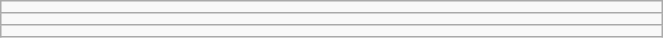<table class="wikitable" style=" text-align:center; font-size:110%;" width="35%">
<tr>
<td></td>
</tr>
<tr>
<td></td>
</tr>
<tr>
<td></td>
</tr>
</table>
